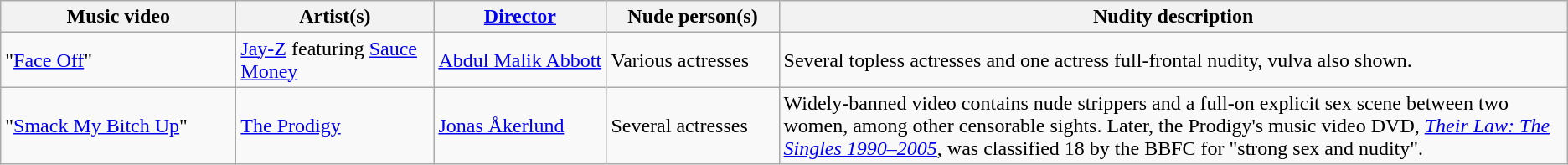<table class="wikitable">
<tr ">
<th style="width:180px;">Music video</th>
<th style="width:150px;">Artist(s)</th>
<th style="width:130px;"><a href='#'>Director</a></th>
<th style="width:130px;">Nude person(s)</th>
<th style=white-space:nowrap>Nudity description</th>
</tr>
<tr>
<td>"<a href='#'>Face Off</a>"</td>
<td><a href='#'>Jay-Z</a> featuring <a href='#'>Sauce Money</a></td>
<td><a href='#'>Abdul Malik Abbott</a></td>
<td>Various actresses</td>
<td>Several topless actresses and one actress full-frontal nudity, vulva also shown.</td>
</tr>
<tr>
<td>"<a href='#'>Smack My Bitch Up</a>"</td>
<td><a href='#'>The Prodigy</a></td>
<td><a href='#'>Jonas Åkerlund</a></td>
<td>Several actresses</td>
<td>Widely-banned video contains nude strippers and a full-on explicit sex scene between two women, among other censorable sights. Later, the Prodigy's music video DVD, <em><a href='#'>Their Law: The Singles 1990–2005</a></em>, was classified 18 by the BBFC for "strong sex and nudity".</td>
</tr>
</table>
